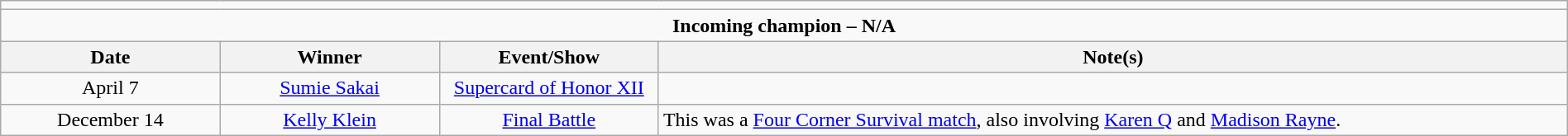<table class="wikitable" style="text-align:center; width:100%;">
<tr>
<td colspan="5"></td>
</tr>
<tr>
<td colspan="5"><strong>Incoming champion – N/A</strong></td>
</tr>
<tr>
<th width=14%>Date</th>
<th width=14%>Winner</th>
<th width=14%>Event/Show</th>
<th width=58%>Note(s)</th>
</tr>
<tr>
<td>April 7</td>
<td><a href='#'>Sumie Sakai</a></td>
<td><a href='#'>Supercard of Honor XII</a></td>
<td style="text-align:left;"></td>
</tr>
<tr>
<td>December 14</td>
<td><a href='#'>Kelly Klein</a></td>
<td><a href='#'>Final Battle</a></td>
<td align=left>This was a <a href='#'>Four Corner Survival match</a>, also involving <a href='#'>Karen Q</a> and <a href='#'>Madison Rayne</a>.</td>
</tr>
</table>
